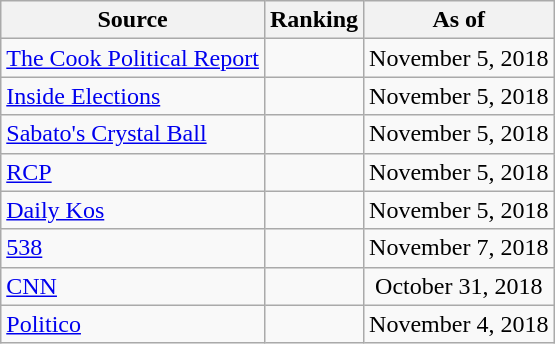<table class="wikitable" style="text-align:center">
<tr>
<th>Source</th>
<th>Ranking</th>
<th>As of</th>
</tr>
<tr>
<td align=left><a href='#'>The Cook Political Report</a></td>
<td></td>
<td>November 5, 2018</td>
</tr>
<tr>
<td align=left><a href='#'>Inside Elections</a></td>
<td></td>
<td>November 5, 2018</td>
</tr>
<tr>
<td align=left><a href='#'>Sabato's Crystal Ball</a></td>
<td></td>
<td>November 5, 2018</td>
</tr>
<tr>
<td align="left"><a href='#'>RCP</a></td>
<td></td>
<td>November 5, 2018</td>
</tr>
<tr>
<td align="left"><a href='#'>Daily Kos</a></td>
<td></td>
<td>November 5, 2018</td>
</tr>
<tr>
<td align="left"><a href='#'>538</a></td>
<td></td>
<td>November 7, 2018</td>
</tr>
<tr>
<td align="left"><a href='#'>CNN</a></td>
<td></td>
<td>October 31, 2018</td>
</tr>
<tr>
<td align="left"><a href='#'>Politico</a></td>
<td></td>
<td>November 4, 2018</td>
</tr>
</table>
